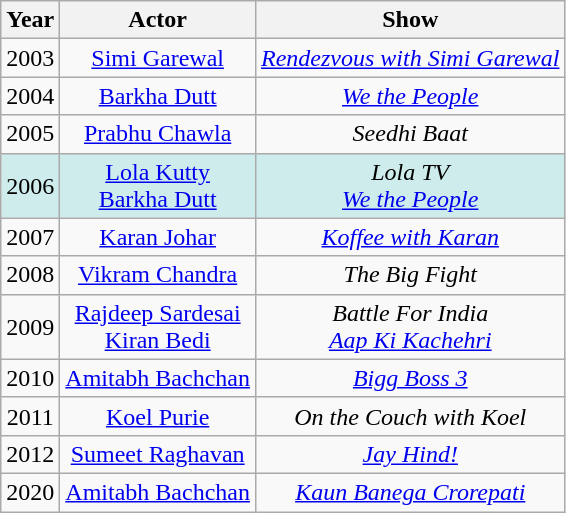<table class="wikitable sortable" style="text-align:center;">
<tr>
<th>Year</th>
<th>Actor</th>
<th>Show</th>
</tr>
<tr>
<td>2003</td>
<td><a href='#'>Simi Garewal</a></td>
<td><em><a href='#'>Rendezvous with Simi Garewal</a></em></td>
</tr>
<tr>
<td>2004</td>
<td><a href='#'>Barkha Dutt</a></td>
<td><em><a href='#'>We the People</a></em></td>
</tr>
<tr>
<td>2005</td>
<td><a href='#'>Prabhu Chawla</a></td>
<td><em>Seedhi Baat</em></td>
</tr>
<tr style="background:#cfecec;">
<td>2006</td>
<td><a href='#'>Lola Kutty</a> <br> <a href='#'>Barkha Dutt</a></td>
<td><em>Lola TV</em> <br> <em><a href='#'>We the People</a></em></td>
</tr>
<tr>
<td>2007</td>
<td><a href='#'>Karan Johar</a></td>
<td><em><a href='#'>Koffee with Karan</a></em></td>
</tr>
<tr>
<td>2008</td>
<td><a href='#'>Vikram Chandra</a></td>
<td><em>The Big Fight</em></td>
</tr>
<tr>
<td>2009</td>
<td><a href='#'>Rajdeep Sardesai</a><br><a href='#'>Kiran Bedi</a></td>
<td><em>Battle For India</em> <br> <em><a href='#'>Aap Ki Kachehri</a></em></td>
</tr>
<tr>
<td>2010</td>
<td><a href='#'>Amitabh Bachchan</a></td>
<td><em><a href='#'>Bigg Boss 3</a></em></td>
</tr>
<tr>
<td>2011</td>
<td><a href='#'>Koel Purie</a></td>
<td><em>On the Couch with Koel</em></td>
</tr>
<tr>
<td>2012</td>
<td><a href='#'>Sumeet Raghavan</a></td>
<td><em><a href='#'>Jay Hind!</a></em></td>
</tr>
<tr>
<td>2020</td>
<td><a href='#'>Amitabh Bachchan</a></td>
<td><em><a href='#'>Kaun Banega Crorepati</a></em></td>
</tr>
</table>
